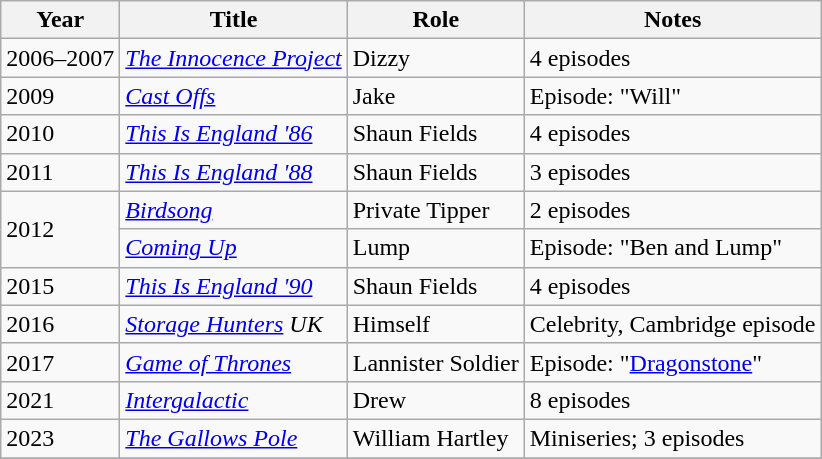<table class="wikitable sortable">
<tr>
<th>Year</th>
<th>Title</th>
<th>Role</th>
<th class="unsortable">Notes</th>
</tr>
<tr>
<td>2006–2007</td>
<td><em><a href='#'>The Innocence Project</a></em></td>
<td>Dizzy</td>
<td>4 episodes</td>
</tr>
<tr>
<td>2009</td>
<td><em><a href='#'>Cast Offs</a></em></td>
<td>Jake</td>
<td>Episode: "Will"</td>
</tr>
<tr>
<td>2010</td>
<td><em><a href='#'>This Is England '86</a></em></td>
<td>Shaun Fields</td>
<td>4 episodes</td>
</tr>
<tr>
<td>2011</td>
<td><em><a href='#'>This Is England '88</a></em></td>
<td>Shaun Fields</td>
<td>3 episodes</td>
</tr>
<tr>
<td rowspan="2">2012</td>
<td><em><a href='#'>Birdsong</a></em></td>
<td>Private Tipper</td>
<td>2 episodes</td>
</tr>
<tr>
<td><em><a href='#'>Coming Up</a></em></td>
<td>Lump</td>
<td>Episode: "Ben and Lump"</td>
</tr>
<tr>
<td>2015</td>
<td><em><a href='#'>This Is England '90</a></em></td>
<td>Shaun Fields</td>
<td>4 episodes</td>
</tr>
<tr>
<td>2016</td>
<td><em><a href='#'>Storage Hunters</a> UK</em></td>
<td>Himself</td>
<td>Celebrity, Cambridge episode</td>
</tr>
<tr>
<td>2017</td>
<td><em><a href='#'>Game of Thrones</a></em></td>
<td>Lannister Soldier</td>
<td>Episode: "<a href='#'>Dragonstone</a>"</td>
</tr>
<tr>
<td>2021</td>
<td><a href='#'><em>Intergalactic</em></a></td>
<td>Drew</td>
<td>8 episodes</td>
</tr>
<tr>
<td>2023</td>
<td><a href='#'><em>The Gallows Pole</em></a></td>
<td>William Hartley</td>
<td>Miniseries; 3 episodes</td>
</tr>
<tr>
</tr>
</table>
